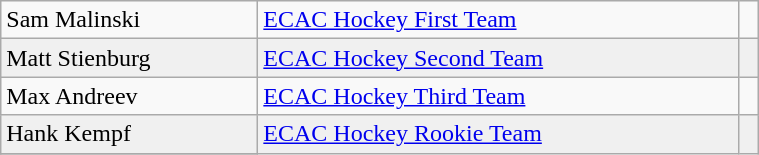<table class="wikitable" width=40%>
<tr>
<td>Sam Malinski</td>
<td rowspan=1><a href='#'>ECAC Hockey First Team</a></td>
<td rowspan=1></td>
</tr>
<tr bgcolor=f0f0f0>
<td>Matt Stienburg</td>
<td rowspan=1><a href='#'>ECAC Hockey Second Team</a></td>
<td rowspan=1></td>
</tr>
<tr>
<td>Max Andreev</td>
<td rowspan=1><a href='#'>ECAC Hockey Third Team</a></td>
<td rowspan=1></td>
</tr>
<tr bgcolor=f0f0f0>
<td>Hank Kempf</td>
<td rowspan=3><a href='#'>ECAC Hockey Rookie Team</a></td>
<td rowspan=3></td>
</tr>
<tr>
</tr>
</table>
